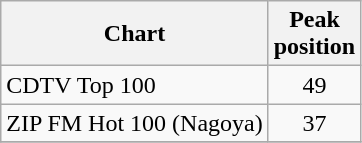<table class="wikitable">
<tr>
<th>Chart</th>
<th>Peak<br>position</th>
</tr>
<tr>
<td>CDTV Top 100</td>
<td align="center">49</td>
</tr>
<tr>
<td>ZIP FM Hot 100 (Nagoya)</td>
<td align="center">37</td>
</tr>
<tr>
</tr>
</table>
